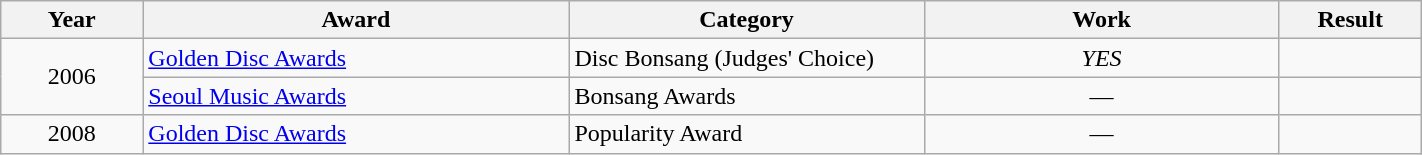<table width="75%" class="wikitable sortable">
<tr>
<th scope="col" width="10%">Year</th>
<th scope="col" width="30%">Award</th>
<th scope="col" width="25%">Category</th>
<th scope="col" width="25%">Work</th>
<th scope="col" width="10%">Result</th>
</tr>
<tr>
<td rowspan="2" align="center">2006</td>
<td><a href='#'>Golden Disc Awards</a></td>
<td>Disc Bonsang (Judges' Choice)</td>
<td align="center"><em>YES</em></td>
<td></td>
</tr>
<tr>
<td><a href='#'>Seoul Music Awards</a></td>
<td>Bonsang Awards</td>
<td align="center">—</td>
<td></td>
</tr>
<tr>
<td align="center">2008</td>
<td><a href='#'>Golden Disc Awards</a></td>
<td>Popularity Award</td>
<td align="center">—</td>
<td></td>
</tr>
</table>
